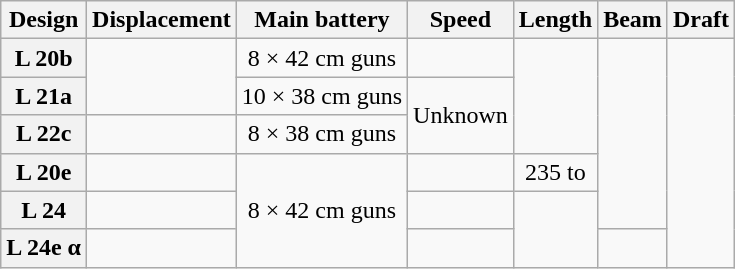<table class="wikitable plainrowheaders">
<tr valign=top>
<th scope="col">Design</th>
<th scope="col">Displacement</th>
<th scope="col">Main battery</th>
<th scope="col">Speed</th>
<th scope="col">Length</th>
<th scope="col">Beam</th>
<th scope="col">Draft</th>
</tr>
<tr valign=middle>
<th scope="row">L 20b</th>
<td rowspan=2 align=center></td>
<td align=center>8 × 42 cm guns</td>
<td align=center></td>
<td rowspan=3 align=center></td>
<td rowspan=5 align=center></td>
<td rowspan=6 align=center></td>
</tr>
<tr valign=middle>
<th scope="row">L 21a</th>
<td align=center>10 × 38 cm guns</td>
<td rowspan=2 align=center>Unknown</td>
</tr>
<tr valign=middle>
<th scope="row">L 22c</th>
<td align=center></td>
<td align=center>8 × 38 cm guns</td>
</tr>
<tr valign=middle>
<th scope="row">L 20e</th>
<td align=center></td>
<td rowspan=3 align=center>8 × 42 cm guns</td>
<td align=center></td>
<td align=center>235 to </td>
</tr>
<tr valign=middle>
<th scope="row">L 24</th>
<td align=center></td>
<td align=center></td>
<td rowspan=2 align=center></td>
</tr>
<tr valign=middle>
<th scope="row">L 24e α</th>
<td align=center></td>
<td align=center></td>
<td align=center></td>
</tr>
</table>
